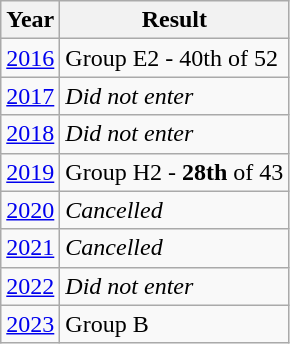<table class="wikitable">
<tr>
<th>Year</th>
<th>Result</th>
</tr>
<tr>
<td> <a href='#'>2016</a></td>
<td>Group E2 - 40th of 52</td>
</tr>
<tr>
<td> <a href='#'>2017</a></td>
<td><em>Did not enter</em></td>
</tr>
<tr>
<td> <a href='#'>2018</a></td>
<td><em>Did not enter</em></td>
</tr>
<tr>
<td> <a href='#'>2019</a></td>
<td>Group H2 - <strong>28th</strong> of 43</td>
</tr>
<tr>
<td> <a href='#'>2020</a></td>
<td><em>Cancelled</em></td>
</tr>
<tr>
<td> <a href='#'>2021</a></td>
<td><em>Cancelled</em></td>
</tr>
<tr>
<td> <a href='#'>2022</a></td>
<td><em>Did not enter</em></td>
</tr>
<tr>
<td> <a href='#'>2023</a></td>
<td>Group B</td>
</tr>
</table>
